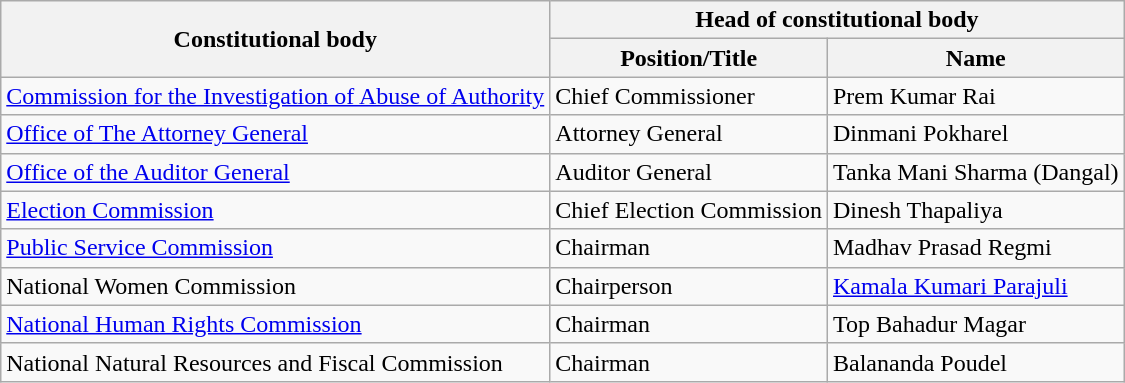<table class="wikitable">
<tr>
<th rowspan="2">Constitutional body</th>
<th colspan="2">Head of constitutional body</th>
</tr>
<tr>
<th>Position/Title</th>
<th>Name</th>
</tr>
<tr>
<td><a href='#'>Commission for the Investigation of Abuse of Authority</a></td>
<td>Chief Commissioner</td>
<td>Prem Kumar Rai</td>
</tr>
<tr>
<td><a href='#'>Office of The Attorney General</a></td>
<td>Attorney General</td>
<td>Dinmani Pokharel</td>
</tr>
<tr>
<td><a href='#'>Office of the Auditor General</a></td>
<td>Auditor General</td>
<td>Tanka Mani Sharma (Dangal)</td>
</tr>
<tr>
<td><a href='#'>Election Commission</a></td>
<td>Chief Election Commission</td>
<td>Dinesh Thapaliya</td>
</tr>
<tr>
<td><a href='#'>Public Service Commission</a></td>
<td>Chairman</td>
<td>Madhav Prasad Regmi</td>
</tr>
<tr>
<td>National Women Commission</td>
<td>Chairperson</td>
<td><a href='#'>Kamala Kumari Parajuli</a></td>
</tr>
<tr>
<td><a href='#'>National Human Rights Commission</a></td>
<td>Chairman</td>
<td>Top Bahadur Magar</td>
</tr>
<tr>
<td>National Natural Resources and Fiscal Commission</td>
<td>Chairman</td>
<td>Balananda Poudel</td>
</tr>
</table>
